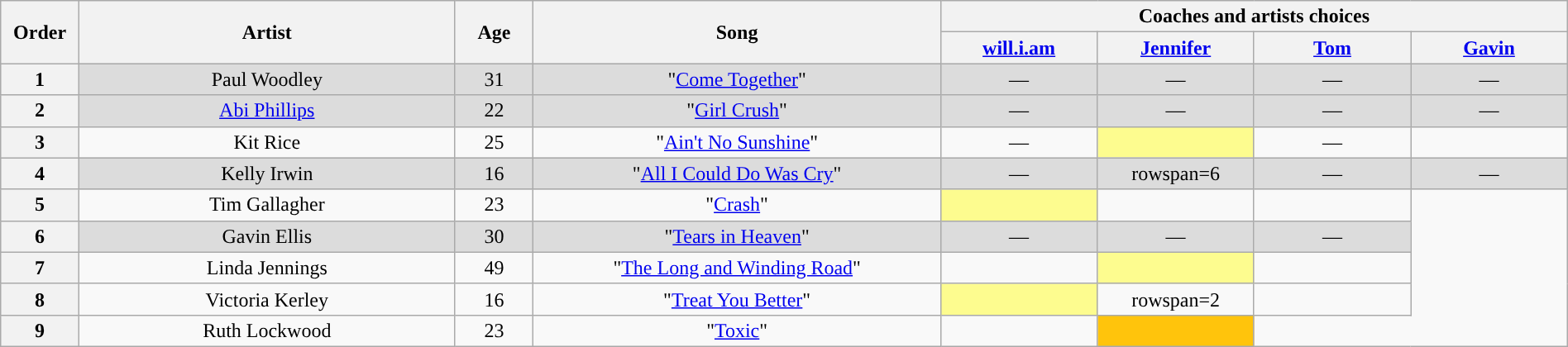<table class="wikitable" style="text-align:center; width:100%;">
<tr>
<th scope="col" rowspan="2" style="width:05%;">Order</th>
<th scope="col" rowspan="2" style="width:24%;">Artist</th>
<th scope="col" rowspan="2" style="width:05%;">Age</th>
<th scope="col" rowspan="2" style="width:26%;">Song</th>
<th colspan="4" style="width:40%;">Coaches and artists choices</th>
</tr>
<tr>
<th style="width:10%;"><a href='#'>will.i.am</a></th>
<th style="width:10%;"><a href='#'>Jennifer</a></th>
<th style="width:10%;"><a href='#'>Tom</a></th>
<th style="width:10%;"><a href='#'>Gavin</a></th>
</tr>
<tr style="background:#DCDCDC">
<th>1</th>
<td style="background:#DCDCDC; text-align:center;">Paul Woodley</td>
<td style="background:#DCDCDC; text-align:center;">31</td>
<td style="background:#DCDCDC; text-align:center;">"<a href='#'>Come Together</a>"</td>
<td>—</td>
<td>—</td>
<td>—</td>
<td>—</td>
</tr>
<tr style="background:#DCDCDC">
<th>2</th>
<td style="background:#DCDCDC; text-align:center;"><a href='#'>Abi Phillips</a></td>
<td style="background:#DCDCDC; text-align:center;">22</td>
<td style="background:#DCDCDC; text-align:center;">"<a href='#'>Girl Crush</a>"</td>
<td>—</td>
<td>—</td>
<td>—</td>
<td>—</td>
</tr>
<tr>
<th>3</th>
<td>Kit Rice</td>
<td>25</td>
<td>"<a href='#'>Ain't No Sunshine</a>"</td>
<td>—</td>
<td style="background:#fdfc8f;"><strong></strong></td>
<td>—</td>
<td><strong></strong></td>
</tr>
<tr style="background:#DCDCDC">
<th>4</th>
<td style="background:#DCDCDC; text-align:center;">Kelly Irwin</td>
<td style="background:#DCDCDC; text-align:center;">16</td>
<td style="background:#DCDCDC; text-align:center;">"<a href='#'>All I Could Do Was Cry</a>"</td>
<td>—</td>
<td>rowspan=6 </td>
<td>—</td>
<td>—</td>
</tr>
<tr>
<th>5</th>
<td>Tim Gallagher</td>
<td>23</td>
<td>"<a href='#'>Crash</a>"</td>
<td style="background:#fdfc8f;"><strong></strong></td>
<td><strong></strong></td>
<td><strong></strong></td>
</tr>
<tr style="background:#DCDCDC">
<th>6</th>
<td style="background:#DCDCDC; text-align:center;">Gavin Ellis</td>
<td style="background:#DCDCDC; text-align:center;">30</td>
<td style="background:#DCDCDC; text-align:center;">"<a href='#'>Tears in Heaven</a>"</td>
<td>—</td>
<td>—</td>
<td>—</td>
</tr>
<tr>
<th>7</th>
<td>Linda Jennings</td>
<td>49</td>
<td>"<a href='#'>The Long and Winding Road</a>"</td>
<td><strong></strong></td>
<td style="background:#fdfc8f;"><strong></strong></td>
<td><strong></strong></td>
</tr>
<tr>
<th>8</th>
<td>Victoria Kerley</td>
<td>16</td>
<td>"<a href='#'>Treat You Better</a>"</td>
<td style="background:#fdfc8f;"><strong></strong></td>
<td>rowspan=2 </td>
<td><strong></strong></td>
</tr>
<tr>
<th>9</th>
<td>Ruth Lockwood</td>
<td>23</td>
<td>"<a href='#'>Toxic</a>"</td>
<td></td>
<td style="background:#FFC40C;text-align:center;"><strong></strong></td>
</tr>
</table>
